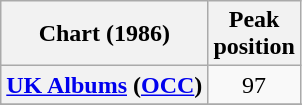<table class="wikitable sortable plainrowheaders" style="text-align:center;">
<tr>
<th>Chart (1986)</th>
<th>Peak<br>position</th>
</tr>
<tr>
<th scope="row"><a href='#'>UK Albums</a> (<a href='#'>OCC</a>)</th>
<td align="center">97</td>
</tr>
<tr>
</tr>
<tr>
</tr>
</table>
